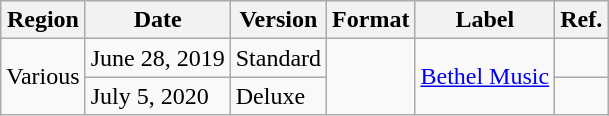<table class="wikitable plainrowheaders">
<tr>
<th scope="col">Region</th>
<th scope="col">Date</th>
<th scope="col">Version</th>
<th scope="col">Format</th>
<th scope="col">Label</th>
<th scope="col">Ref.</th>
</tr>
<tr>
<td rowspan="2">Various</td>
<td>June 28, 2019</td>
<td>Standard</td>
<td rowspan="2"></td>
<td rowspan="2"><a href='#'>Bethel Music</a></td>
<td></td>
</tr>
<tr>
<td>July 5, 2020</td>
<td>Deluxe</td>
<td></td>
</tr>
</table>
